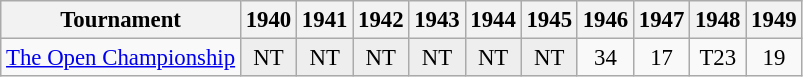<table class="wikitable" style="font-size:95%;text-align:center;">
<tr>
<th>Tournament</th>
<th>1940</th>
<th>1941</th>
<th>1942</th>
<th>1943</th>
<th>1944</th>
<th>1945</th>
<th>1946</th>
<th>1947</th>
<th>1948</th>
<th>1949</th>
</tr>
<tr>
<td align=left><a href='#'>The Open Championship</a></td>
<td style="background:#eeeeee;">NT</td>
<td style="background:#eeeeee;">NT</td>
<td style="background:#eeeeee;">NT</td>
<td style="background:#eeeeee;">NT</td>
<td style="background:#eeeeee;">NT</td>
<td style="background:#eeeeee;">NT</td>
<td>34</td>
<td>17</td>
<td>T23</td>
<td>19</td>
</tr>
</table>
